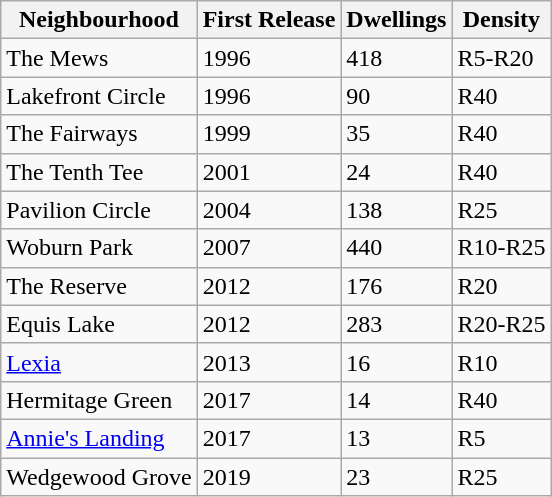<table class="wikitable">
<tr>
<th>Neighbourhood</th>
<th>First Release</th>
<th>Dwellings</th>
<th>Density</th>
</tr>
<tr>
<td>The Mews</td>
<td>1996</td>
<td>418</td>
<td>R5-R20</td>
</tr>
<tr>
<td>Lakefront Circle</td>
<td>1996</td>
<td>90</td>
<td>R40</td>
</tr>
<tr>
<td>The Fairways</td>
<td>1999</td>
<td>35</td>
<td>R40</td>
</tr>
<tr>
<td>The Tenth Tee</td>
<td>2001</td>
<td>24</td>
<td>R40</td>
</tr>
<tr>
<td>Pavilion Circle</td>
<td>2004</td>
<td>138</td>
<td>R25</td>
</tr>
<tr>
<td>Woburn Park</td>
<td>2007</td>
<td>440</td>
<td>R10-R25</td>
</tr>
<tr>
<td>The Reserve</td>
<td>2012</td>
<td>176</td>
<td>R20</td>
</tr>
<tr>
<td>Equis Lake</td>
<td>2012</td>
<td>283</td>
<td>R20-R25</td>
</tr>
<tr>
<td><a href='#'>Lexia</a> </td>
<td>2013</td>
<td>16</td>
<td>R10</td>
</tr>
<tr>
<td>Hermitage Green</td>
<td>2017</td>
<td>14</td>
<td>R40</td>
</tr>
<tr>
<td><a href='#'>Annie's Landing</a> </td>
<td>2017</td>
<td>13</td>
<td>R5</td>
</tr>
<tr>
<td>Wedgewood Grove</td>
<td>2019</td>
<td>23</td>
<td>R25</td>
</tr>
</table>
